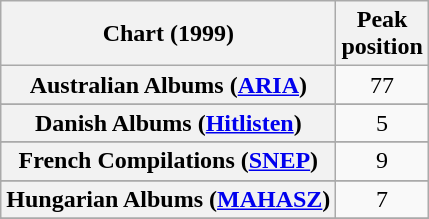<table class="wikitable sortable plainrowheaders">
<tr>
<th scope="col">Chart (1999)</th>
<th scope="col">Peak<br>position</th>
</tr>
<tr>
<th scope="row">Australian Albums (<a href='#'>ARIA</a>)</th>
<td style="text-align:center;">77</td>
</tr>
<tr>
</tr>
<tr>
</tr>
<tr>
<th scope="row">Danish Albums (<a href='#'>Hitlisten</a>)</th>
<td style="text-align:center;">5</td>
</tr>
<tr>
</tr>
<tr>
</tr>
<tr>
<th scope="row">French Compilations (<a href='#'>SNEP</a>)</th>
<td style="text-align:center;">9</td>
</tr>
<tr>
</tr>
<tr>
<th scope="row">Hungarian Albums (<a href='#'>MAHASZ</a>)</th>
<td style="text-align:center;">7</td>
</tr>
<tr>
</tr>
<tr>
</tr>
<tr>
</tr>
<tr>
</tr>
<tr>
</tr>
<tr>
</tr>
</table>
